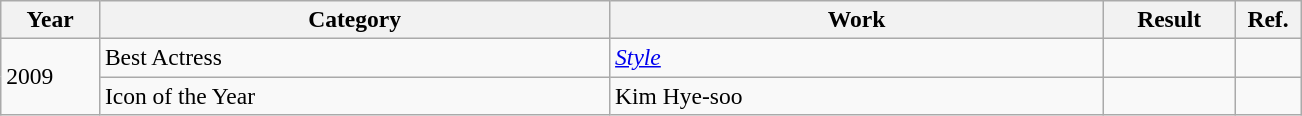<table class="wikitable sortable plainrowheaders" style="font-size:98%">
<tr>
<th scope="col" style="width:6%;">Year</th>
<th scope="col" style="width:31%;">Category</th>
<th scope="col" style="width:30%;">Work</th>
<th scope="col" style="width:8%;">Result</th>
<th scope="col" style="width:4%;">Ref.</th>
</tr>
<tr>
<td rowspan="2">2009</td>
<td>Best Actress</td>
<td><em><a href='#'>Style</a></em></td>
<td></td>
<td></td>
</tr>
<tr>
<td>Icon of the Year</td>
<td>Kim Hye-soo</td>
<td></td>
<td></td>
</tr>
</table>
